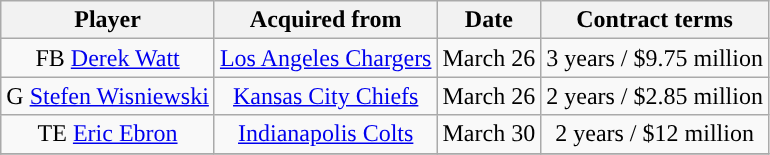<table class="wikitable" style="text-align:center">
<tr>
<th>Player</th>
<th>Acquired from</th>
<th>Date</th>
<th>Contract terms</th>
</tr>
<tr>
<td>FB <a href='#'>Derek Watt</a></td>
<td><a href='#'>Los Angeles Chargers</a></td>
<td>March 26</td>
<td>3 years / $9.75 million</td>
</tr>
<tr>
<td>G <a href='#'>Stefen Wisniewski</a></td>
<td><a href='#'>Kansas City Chiefs</a></td>
<td>March 26</td>
<td>2 years / $2.85 million</td>
</tr>
<tr>
<td>TE <a href='#'>Eric Ebron</a></td>
<td><a href='#'>Indianapolis Colts</a></td>
<td>March 30</td>
<td>2 years / $12 million</td>
</tr>
<tr>
</tr>
</table>
